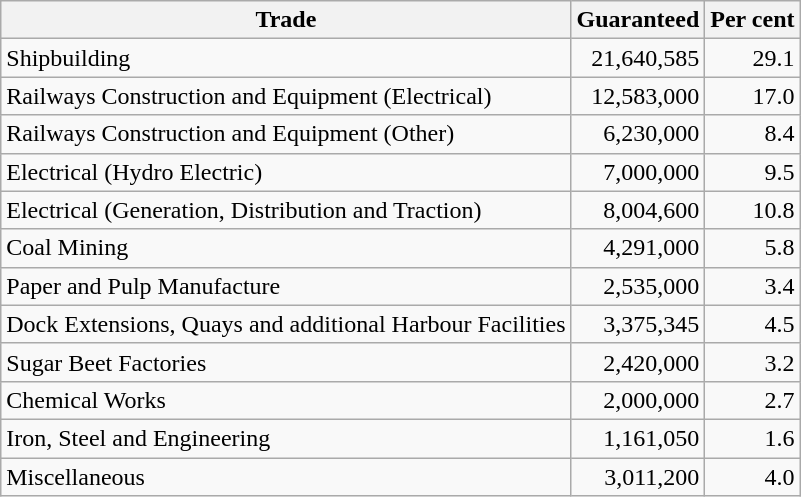<table class="wikitable" width="auto" style="text-align: right">
<tr>
<th>Trade</th>
<th>Guaranteed</th>
<th>Per cent</th>
</tr>
<tr>
<td style="text-align:left;">Shipbuilding</td>
<td>21,640,585</td>
<td>29.1</td>
</tr>
<tr>
<td style="text-align:left;">Railways Construction and Equipment (Electrical)</td>
<td>12,583,000</td>
<td>17.0</td>
</tr>
<tr>
<td style="text-align:left;">Railways Construction and Equipment (Other)</td>
<td>6,230,000</td>
<td>8.4</td>
</tr>
<tr>
<td style="text-align:left;">Electrical (Hydro Electric)</td>
<td>7,000,000</td>
<td>9.5</td>
</tr>
<tr>
<td style="text-align:left;">Electrical (Generation, Distribution and Traction)</td>
<td>8,004,600</td>
<td>10.8</td>
</tr>
<tr>
<td style="text-align:left;">Coal Mining</td>
<td>4,291,000</td>
<td>5.8</td>
</tr>
<tr>
<td style="text-align:left;">Paper and Pulp Manufacture</td>
<td>2,535,000</td>
<td>3.4</td>
</tr>
<tr>
<td style="text-align:left;">Dock Extensions, Quays and additional Harbour Facilities</td>
<td>3,375,345</td>
<td>4.5</td>
</tr>
<tr>
<td style="text-align:left;">Sugar Beet Factories</td>
<td>2,420,000</td>
<td>3.2</td>
</tr>
<tr>
<td style="text-align:left;">Chemical Works</td>
<td>2,000,000</td>
<td>2.7</td>
</tr>
<tr>
<td style="text-align:left;">Iron, Steel and Engineering</td>
<td>1,161,050</td>
<td>1.6</td>
</tr>
<tr>
<td style="text-align:left;">Miscellaneous</td>
<td>3,011,200</td>
<td>4.0</td>
</tr>
</table>
